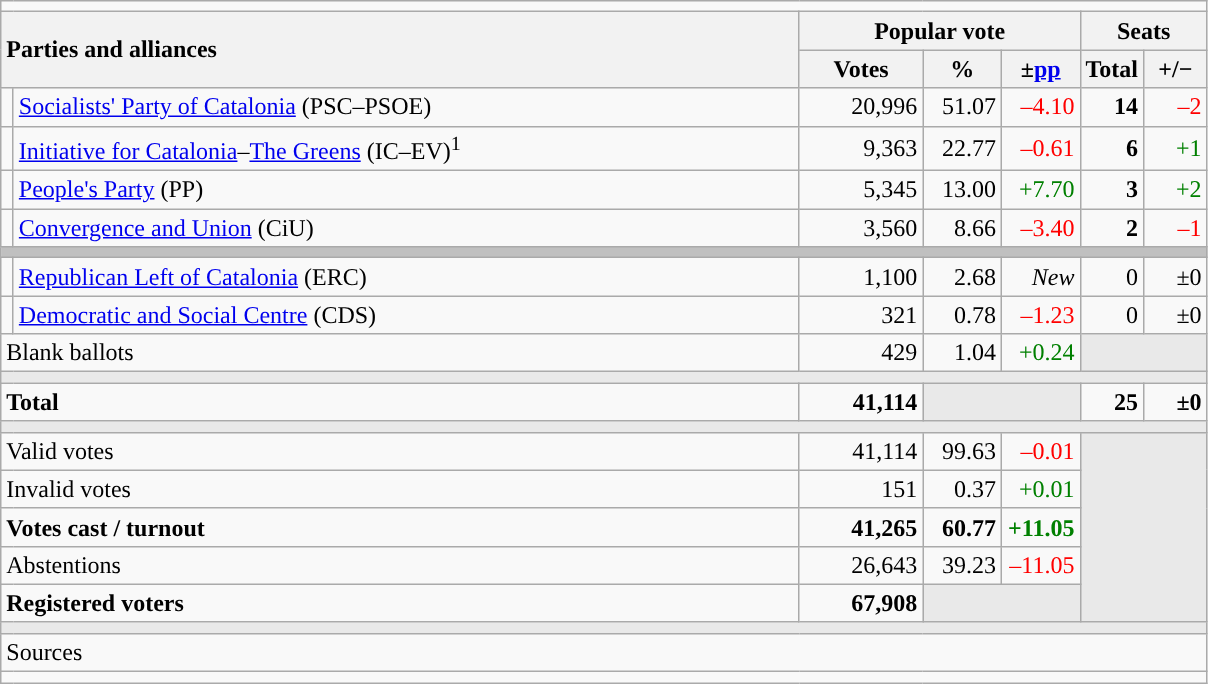<table class="wikitable" style="text-align:right;">
<tr>
<td colspan="7"></td>
</tr>
<tr>
<th style="text-align:left;" rowspan="2" colspan="2" width="525">Parties and alliances</th>
<th colspan="3">Popular vote</th>
<th colspan="2">Seats</th>
</tr>
<tr>
<th width="75">Votes</th>
<th width="45">%</th>
<th width="45">±<a href='#'>pp</a></th>
<th width="35">Total</th>
<th width="35">+/−</th>
</tr>
<tr>
<td width="1" style="color:inherit;background:"></td>
<td align="left"><a href='#'>Socialists' Party of Catalonia</a> (PSC–PSOE)</td>
<td>20,996</td>
<td>51.07</td>
<td style="color:red;">–4.10</td>
<td><strong>14</strong></td>
<td style="color:red;">–2</td>
</tr>
<tr>
<td style="color:inherit;background:"></td>
<td align="left"><a href='#'>Initiative for Catalonia</a>–<a href='#'>The Greens</a> (IC–EV)<sup>1</sup></td>
<td>9,363</td>
<td>22.77</td>
<td style="color:red;">–0.61</td>
<td><strong>6</strong></td>
<td style="color:green;">+1</td>
</tr>
<tr>
<td style="color:inherit;background:"></td>
<td align="left"><a href='#'>People's Party</a> (PP)</td>
<td>5,345</td>
<td>13.00</td>
<td style="color:green;">+7.70</td>
<td><strong>3</strong></td>
<td style="color:green;">+2</td>
</tr>
<tr>
<td style="color:inherit;background:"></td>
<td align="left"><a href='#'>Convergence and Union</a> (CiU)</td>
<td>3,560</td>
<td>8.66</td>
<td style="color:red;">–3.40</td>
<td><strong>2</strong></td>
<td style="color:red;">–1</td>
</tr>
<tr>
<td colspan="7" style="color:inherit;background:#C0C0C0"></td>
</tr>
<tr>
<td style="color:inherit;background:"></td>
<td align="left"><a href='#'>Republican Left of Catalonia</a> (ERC)</td>
<td>1,100</td>
<td>2.68</td>
<td><em>New</em></td>
<td>0</td>
<td>±0</td>
</tr>
<tr>
<td style="color:inherit;background:"></td>
<td align="left"><a href='#'>Democratic and Social Centre</a> (CDS)</td>
<td>321</td>
<td>0.78</td>
<td style="color:red;">–1.23</td>
<td>0</td>
<td>±0</td>
</tr>
<tr>
<td align="left" colspan="2">Blank ballots</td>
<td>429</td>
<td>1.04</td>
<td style="color:green;">+0.24</td>
<td style="color:inherit;background:#E9E9E9" colspan="2"></td>
</tr>
<tr>
<td colspan="7" style="color:inherit;background:#E9E9E9"></td>
</tr>
<tr style="font-weight:bold;">
<td align="left" colspan="2">Total</td>
<td>41,114</td>
<td bgcolor="#E9E9E9" colspan="2"></td>
<td>25</td>
<td>±0</td>
</tr>
<tr>
<td colspan="7" style="color:inherit;background:#E9E9E9"></td>
</tr>
<tr>
<td align="left" colspan="2">Valid votes</td>
<td>41,114</td>
<td>99.63</td>
<td style="color:red;">–0.01</td>
<td bgcolor="#E9E9E9" colspan="2" rowspan="5"></td>
</tr>
<tr>
<td align="left" colspan="2">Invalid votes</td>
<td>151</td>
<td>0.37</td>
<td style="color:green;">+0.01</td>
</tr>
<tr style="font-weight:bold;">
<td align="left" colspan="2">Votes cast / turnout</td>
<td>41,265</td>
<td>60.77</td>
<td style="color:green;">+11.05</td>
</tr>
<tr>
<td align="left" colspan="2">Abstentions</td>
<td>26,643</td>
<td>39.23</td>
<td style="color:red;">–11.05</td>
</tr>
<tr style="font-weight:bold;">
<td align="left" colspan="2">Registered voters</td>
<td>67,908</td>
<td bgcolor="#E9E9E9" colspan="2"></td>
</tr>
<tr>
<td colspan="7" style="color:inherit;background:#E9E9E9"></td>
</tr>
<tr>
<td align="left" colspan="7">Sources</td>
</tr>
<tr>
<td colspan="7" style="text-align:left; max-width:790px;"></td>
</tr>
</table>
